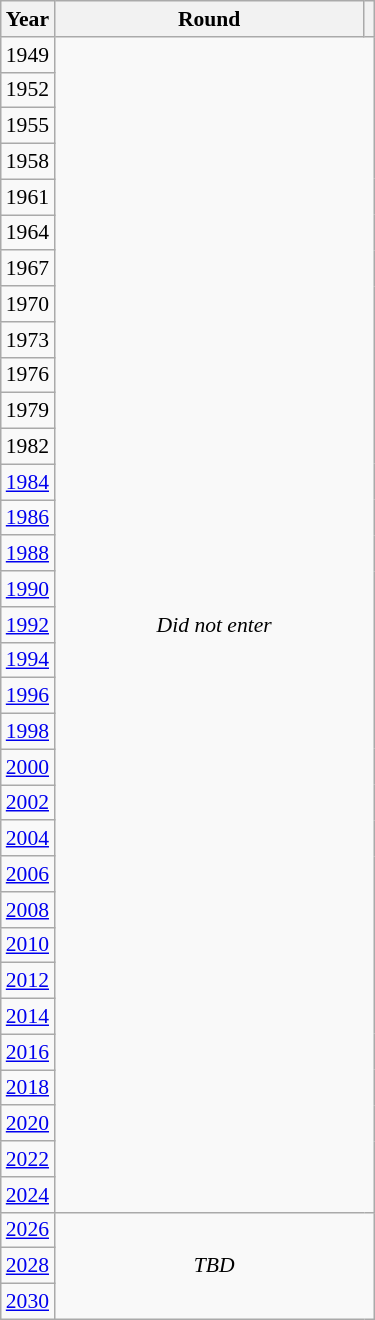<table class="wikitable" style="text-align: center; font-size:90%">
<tr>
<th>Year</th>
<th style="width:200px">Round</th>
<th></th>
</tr>
<tr>
<td>1949</td>
<td colspan="2" rowspan="33"><em>Did not enter</em></td>
</tr>
<tr>
<td>1952</td>
</tr>
<tr>
<td>1955</td>
</tr>
<tr>
<td>1958</td>
</tr>
<tr>
<td>1961</td>
</tr>
<tr>
<td>1964</td>
</tr>
<tr>
<td>1967</td>
</tr>
<tr>
<td>1970</td>
</tr>
<tr>
<td>1973</td>
</tr>
<tr>
<td>1976</td>
</tr>
<tr>
<td>1979</td>
</tr>
<tr>
<td>1982</td>
</tr>
<tr>
<td><a href='#'>1984</a></td>
</tr>
<tr>
<td><a href='#'>1986</a></td>
</tr>
<tr>
<td><a href='#'>1988</a></td>
</tr>
<tr>
<td><a href='#'>1990</a></td>
</tr>
<tr>
<td><a href='#'>1992</a></td>
</tr>
<tr>
<td><a href='#'>1994</a></td>
</tr>
<tr>
<td><a href='#'>1996</a></td>
</tr>
<tr>
<td><a href='#'>1998</a></td>
</tr>
<tr>
<td><a href='#'>2000</a></td>
</tr>
<tr>
<td><a href='#'>2002</a></td>
</tr>
<tr>
<td><a href='#'>2004</a></td>
</tr>
<tr>
<td><a href='#'>2006</a></td>
</tr>
<tr>
<td><a href='#'>2008</a></td>
</tr>
<tr>
<td><a href='#'>2010</a></td>
</tr>
<tr>
<td><a href='#'>2012</a></td>
</tr>
<tr>
<td><a href='#'>2014</a></td>
</tr>
<tr>
<td><a href='#'>2016</a></td>
</tr>
<tr>
<td><a href='#'>2018</a></td>
</tr>
<tr>
<td><a href='#'>2020</a></td>
</tr>
<tr>
<td><a href='#'>2022</a></td>
</tr>
<tr>
<td><a href='#'>2024</a></td>
</tr>
<tr>
<td><a href='#'>2026</a></td>
<td colspan="2" rowspan="3"><em>TBD</em></td>
</tr>
<tr>
<td><a href='#'>2028</a></td>
</tr>
<tr>
<td><a href='#'>2030</a></td>
</tr>
</table>
